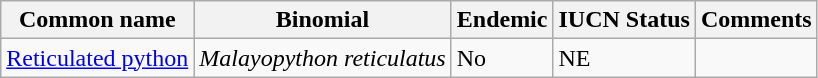<table class="wikitable">
<tr>
<th>Common name</th>
<th>Binomial</th>
<th>Endemic</th>
<th>IUCN Status</th>
<th>Comments</th>
</tr>
<tr>
<td><a href='#'>Reticulated python</a></td>
<td><em>Malayopython reticulatus</em></td>
<td>No</td>
<td>NE</td>
<td></td>
</tr>
</table>
